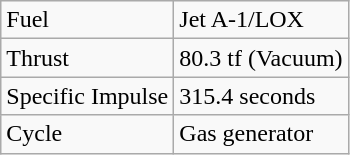<table class="wikitable sortable">
<tr>
<td>Fuel</td>
<td>Jet A-1/LOX</td>
</tr>
<tr>
<td>Thrust</td>
<td>80.3 tf (Vacuum)</td>
</tr>
<tr>
<td>Specific Impulse</td>
<td>315.4 seconds</td>
</tr>
<tr>
<td>Cycle</td>
<td>Gas generator</td>
</tr>
</table>
